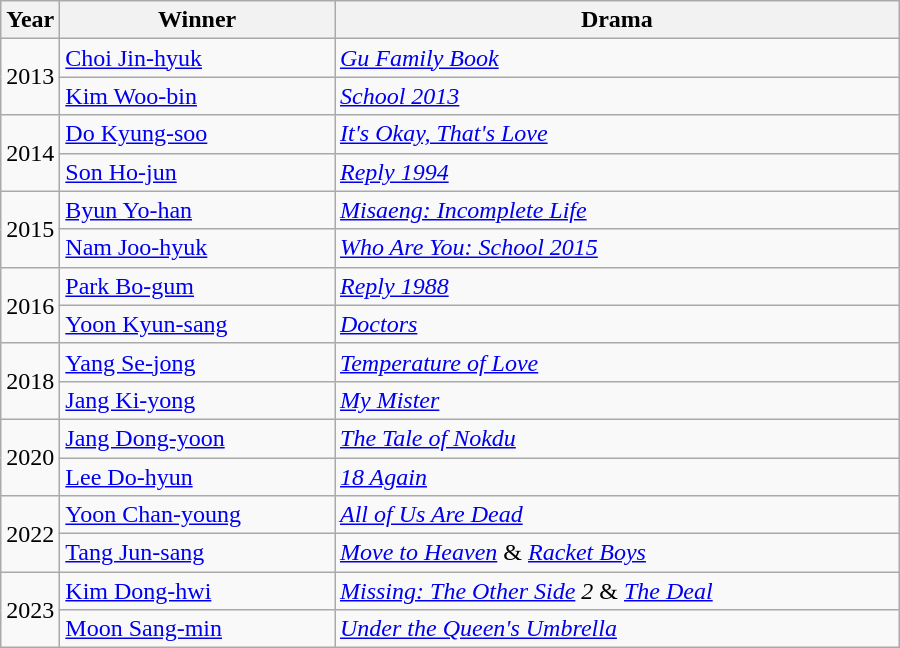<table class="wikitable" style="width:600px">
<tr>
<th width=10>Year</th>
<th>Winner</th>
<th>Drama</th>
</tr>
<tr>
<td rowspan=2>2013</td>
<td><a href='#'>Choi Jin-hyuk</a></td>
<td><em><a href='#'>Gu Family Book</a></em></td>
</tr>
<tr>
<td><a href='#'>Kim Woo-bin</a></td>
<td><em><a href='#'>School 2013</a></em></td>
</tr>
<tr>
<td rowspan=2>2014</td>
<td><a href='#'>Do Kyung-soo</a></td>
<td><em><a href='#'>It's Okay, That's Love</a></em></td>
</tr>
<tr>
<td><a href='#'>Son Ho-jun</a></td>
<td><em><a href='#'>Reply 1994</a></em></td>
</tr>
<tr>
<td rowspan=2>2015</td>
<td><a href='#'>Byun Yo-han</a></td>
<td><em><a href='#'>Misaeng: Incomplete Life</a></em></td>
</tr>
<tr>
<td><a href='#'>Nam Joo-hyuk</a></td>
<td><em><a href='#'>Who Are You: School 2015</a></em></td>
</tr>
<tr>
<td rowspan=2>2016</td>
<td><a href='#'>Park Bo-gum</a></td>
<td><em><a href='#'>Reply 1988</a></em></td>
</tr>
<tr>
<td><a href='#'>Yoon Kyun-sang</a></td>
<td><em><a href='#'>Doctors</a></em></td>
</tr>
<tr>
<td rowspan=2>2018</td>
<td><a href='#'>Yang Se-jong</a></td>
<td><em><a href='#'>Temperature of Love</a></em></td>
</tr>
<tr>
<td><a href='#'>Jang Ki-yong</a></td>
<td><em><a href='#'>My Mister</a></em></td>
</tr>
<tr>
<td rowspan=2>2020</td>
<td><a href='#'>Jang Dong-yoon</a></td>
<td><em><a href='#'>The Tale of Nokdu</a></em></td>
</tr>
<tr>
<td><a href='#'>Lee Do-hyun</a></td>
<td><em><a href='#'>18 Again</a></em></td>
</tr>
<tr>
<td rowspan=2>2022</td>
<td><a href='#'>Yoon Chan-young</a></td>
<td><em><a href='#'>All of Us Are Dead</a></em></td>
</tr>
<tr>
<td><a href='#'>Tang Jun-sang</a></td>
<td><em><a href='#'>Move to Heaven</a></em> & <em><a href='#'>Racket Boys</a></em></td>
</tr>
<tr>
<td rowspan="2">2023</td>
<td><a href='#'>Kim Dong-hwi</a></td>
<td><em><a href='#'>Missing: The Other Side</a> 2</em> & <em><a href='#'>The Deal</a></em></td>
</tr>
<tr>
<td><a href='#'>Moon Sang-min</a></td>
<td><em><a href='#'>Under the Queen's Umbrella</a></em></td>
</tr>
</table>
